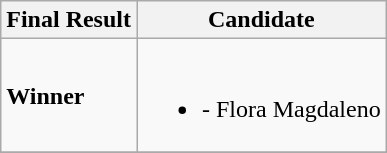<table class="wikitable">
<tr>
<th>Final Result</th>
<th>Candidate</th>
</tr>
<tr>
<td><strong>Winner</strong></td>
<td><br><ul><li><strong></strong> - Flora Magdaleno</li></ul></td>
</tr>
<tr>
</tr>
</table>
